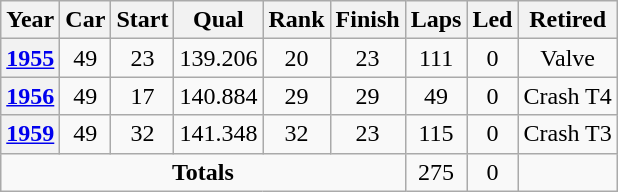<table class="wikitable" style="text-align:center">
<tr>
<th>Year</th>
<th>Car</th>
<th>Start</th>
<th>Qual</th>
<th>Rank</th>
<th>Finish</th>
<th>Laps</th>
<th>Led</th>
<th>Retired</th>
</tr>
<tr>
<th><a href='#'>1955</a></th>
<td>49</td>
<td>23</td>
<td>139.206</td>
<td>20</td>
<td>23</td>
<td>111</td>
<td>0</td>
<td>Valve</td>
</tr>
<tr>
<th><a href='#'>1956</a></th>
<td>49</td>
<td>17</td>
<td>140.884</td>
<td>29</td>
<td>29</td>
<td>49</td>
<td>0</td>
<td>Crash T4</td>
</tr>
<tr>
<th><a href='#'>1959</a></th>
<td>49</td>
<td>32</td>
<td>141.348</td>
<td>32</td>
<td>23</td>
<td>115</td>
<td>0</td>
<td>Crash T3</td>
</tr>
<tr>
<td colspan=6><strong>Totals</strong></td>
<td>275</td>
<td>0</td>
<td></td>
</tr>
</table>
